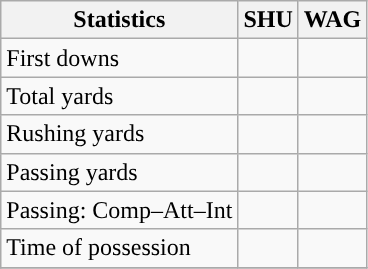<table class="wikitable" style="float: left;">
<tr>
<th>Statistics</th>
<th>SHU</th>
<th>WAG</th>
</tr>
<tr>
<td>First downs</td>
<td></td>
<td></td>
</tr>
<tr>
<td>Total yards</td>
<td></td>
<td></td>
</tr>
<tr>
<td>Rushing yards</td>
<td></td>
<td></td>
</tr>
<tr>
<td>Passing yards</td>
<td></td>
<td></td>
</tr>
<tr>
<td>Passing: Comp–Att–Int</td>
<td></td>
<td></td>
</tr>
<tr>
<td>Time of possession</td>
<td></td>
<td></td>
</tr>
<tr>
</tr>
</table>
